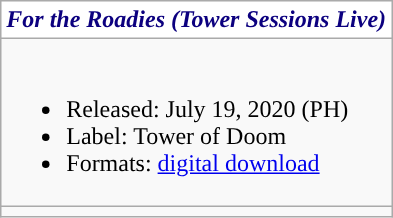<table class="wikitable mw-collapsible ">
<tr>
<th colspan=5 style="background: #FFFFFF; color: #0C007F;"><em>For the Roadies (Tower Sessions Live)</em></th>
</tr>
<tr>
<td><br><ul><li>Released: July 19, 2020 <span>(PH)</span></li><li>Label: Tower of Doom</li><li>Formats:  <a href='#'>digital download</a></li></ul></td>
</tr>
<tr>
<td></td>
</tr>
</table>
